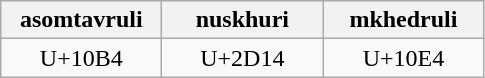<table class="wikitable" style="width:100">
<tr>
<th width="100">asomtavruli</th>
<th width="100">nuskhuri</th>
<th width="100">mkhedruli</th>
</tr>
<tr>
<td align="center">U+10B4</td>
<td align="center">U+2D14</td>
<td align="center">U+10E4</td>
</tr>
</table>
